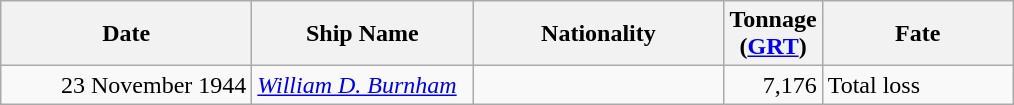<table class="wikitable sortable">
<tr>
<th width="160px">Date</th>
<th width="140px">Ship Name</th>
<th width="160px">Nationality</th>
<th width="25px">Tonnage <br>(<a href='#'>GRT</a>)</th>
<th width="120px">Fate</th>
</tr>
<tr>
<td align="right">23 November 1944</td>
<td align="left"><a href='#'><em>William D. Burnham</em></a></td>
<td align="left"></td>
<td align="right">7,176</td>
<td align="left">Total loss</td>
</tr>
</table>
